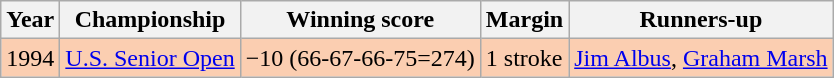<table class="wikitable">
<tr>
<th>Year</th>
<th>Championship</th>
<th>Winning score</th>
<th>Margin</th>
<th>Runners-up</th>
</tr>
<tr style="background:#FBCEB1;">
<td>1994</td>
<td><a href='#'>U.S. Senior Open</a></td>
<td>−10 (66-67-66-75=274)</td>
<td>1 stroke</td>
<td> <a href='#'>Jim Albus</a>,  <a href='#'>Graham Marsh</a></td>
</tr>
</table>
